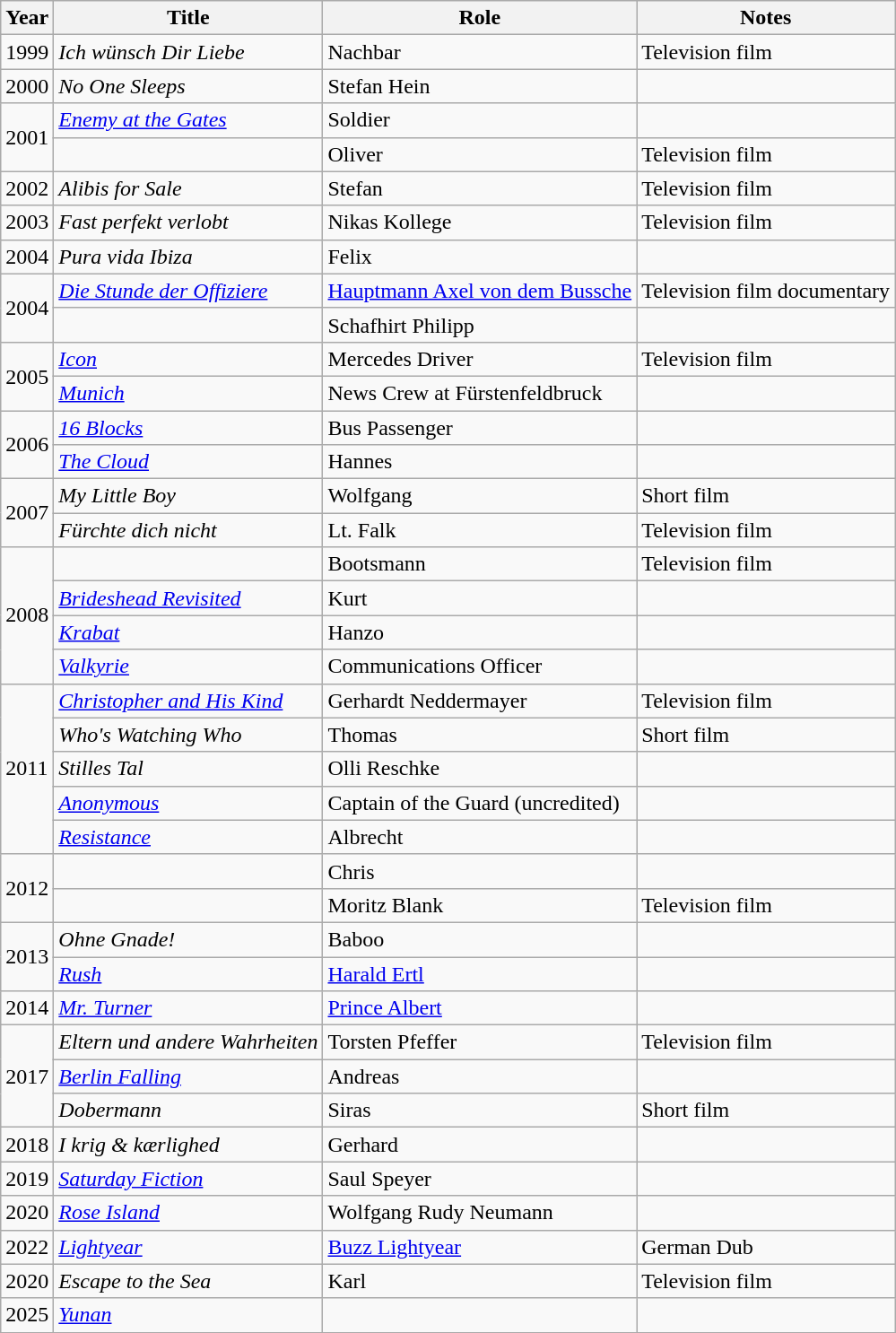<table class="wikitable">
<tr>
<th>Year</th>
<th>Title</th>
<th>Role</th>
<th>Notes</th>
</tr>
<tr>
<td rowspan="1">1999</td>
<td><em>Ich wünsch Dir Liebe</em></td>
<td>Nachbar</td>
<td>Television film</td>
</tr>
<tr>
<td>2000</td>
<td><em>No One Sleeps</em></td>
<td>Stefan Hein</td>
<td></td>
</tr>
<tr>
<td rowspan="2">2001</td>
<td><em><a href='#'>Enemy at the Gates</a></em></td>
<td>Soldier</td>
<td></td>
</tr>
<tr>
<td><em></em></td>
<td>Oliver</td>
<td>Television film</td>
</tr>
<tr>
<td>2002</td>
<td><em>Alibis for Sale</em></td>
<td>Stefan</td>
<td>Television film</td>
</tr>
<tr>
<td>2003</td>
<td><em>Fast perfekt verlobt</em></td>
<td>Nikas Kollege</td>
<td>Television film</td>
</tr>
<tr>
<td>2004</td>
<td><em>Pura vida Ibiza</em></td>
<td>Felix</td>
<td></td>
</tr>
<tr>
<td rowspan="2">2004</td>
<td><em><a href='#'>Die Stunde der Offiziere</a></em></td>
<td><a href='#'>Hauptmann Axel von dem Bussche</a></td>
<td>Television film documentary</td>
</tr>
<tr>
<td><em></em></td>
<td>Schafhirt Philipp</td>
<td></td>
</tr>
<tr>
<td rowspan="2">2005</td>
<td><em><a href='#'>Icon</a></em></td>
<td>Mercedes Driver</td>
<td>Television film</td>
</tr>
<tr>
<td><em><a href='#'>Munich</a></em></td>
<td>News Crew at Fürstenfeldbruck</td>
<td></td>
</tr>
<tr>
<td rowspan="2">2006</td>
<td><em><a href='#'>16 Blocks</a></em></td>
<td>Bus Passenger</td>
<td></td>
</tr>
<tr>
<td><em><a href='#'>The Cloud</a></em></td>
<td>Hannes</td>
<td></td>
</tr>
<tr>
<td rowspan="2">2007</td>
<td><em>My Little Boy</em></td>
<td>Wolfgang</td>
<td>Short film</td>
</tr>
<tr>
<td><em>Fürchte dich nicht</em></td>
<td>Lt. Falk</td>
<td>Television film</td>
</tr>
<tr>
<td rowspan="4">2008</td>
<td><em></em></td>
<td>Bootsmann</td>
<td>Television film</td>
</tr>
<tr>
<td><em><a href='#'>Brideshead Revisited</a></em></td>
<td>Kurt</td>
<td></td>
</tr>
<tr>
<td><em><a href='#'>Krabat</a></em></td>
<td>Hanzo</td>
<td></td>
</tr>
<tr>
<td><em><a href='#'>Valkyrie</a></em></td>
<td>Communications Officer</td>
<td></td>
</tr>
<tr>
<td rowspan="5">2011</td>
<td><em><a href='#'>Christopher and His Kind</a></em></td>
<td>Gerhardt Neddermayer</td>
<td>Television film</td>
</tr>
<tr>
<td><em>Who's Watching Who</em></td>
<td>Thomas</td>
<td>Short film</td>
</tr>
<tr>
<td><em>Stilles Tal</em></td>
<td>Olli Reschke</td>
<td></td>
</tr>
<tr>
<td><em><a href='#'>Anonymous</a></em></td>
<td>Captain of the Guard (uncredited)</td>
<td></td>
</tr>
<tr>
<td><em><a href='#'>Resistance</a></em></td>
<td>Albrecht</td>
<td></td>
</tr>
<tr>
<td rowspan="2">2012</td>
<td><em></em></td>
<td>Chris</td>
<td></td>
</tr>
<tr>
<td><em></em></td>
<td>Moritz Blank</td>
<td>Television film</td>
</tr>
<tr>
<td rowspan="2">2013</td>
<td><em>Ohne Gnade!</em></td>
<td>Baboo</td>
<td></td>
</tr>
<tr>
<td><em><a href='#'>Rush</a></em></td>
<td><a href='#'>Harald Ertl</a></td>
<td></td>
</tr>
<tr>
<td>2014</td>
<td><em><a href='#'>Mr. Turner</a></em></td>
<td><a href='#'>Prince Albert</a></td>
<td></td>
</tr>
<tr>
<td rowspan="3">2017</td>
<td><em>Eltern und andere Wahrheiten</em></td>
<td>Torsten Pfeffer</td>
<td>Television film</td>
</tr>
<tr>
<td><em><a href='#'>Berlin Falling</a></em></td>
<td>Andreas</td>
<td></td>
</tr>
<tr>
<td><em>Dobermann</em></td>
<td>Siras</td>
<td>Short film</td>
</tr>
<tr>
<td>2018</td>
<td><em>I krig & kærlighed</em></td>
<td>Gerhard</td>
<td></td>
</tr>
<tr>
<td>2019</td>
<td><em><a href='#'>Saturday Fiction</a></em></td>
<td>Saul Speyer</td>
<td></td>
</tr>
<tr>
<td>2020</td>
<td><em><a href='#'>Rose Island</a></em></td>
<td>Wolfgang Rudy Neumann</td>
<td></td>
</tr>
<tr>
<td>2022</td>
<td><em><a href='#'>Lightyear</a></em></td>
<td><a href='#'>Buzz Lightyear</a></td>
<td>German Dub</td>
</tr>
<tr>
<td>2020</td>
<td><em>Escape to the Sea</em></td>
<td>Karl</td>
<td>Television film</td>
</tr>
<tr>
<td>2025</td>
<td><em><a href='#'>Yunan</a></em></td>
<td></td>
<td></td>
</tr>
<tr>
</tr>
</table>
